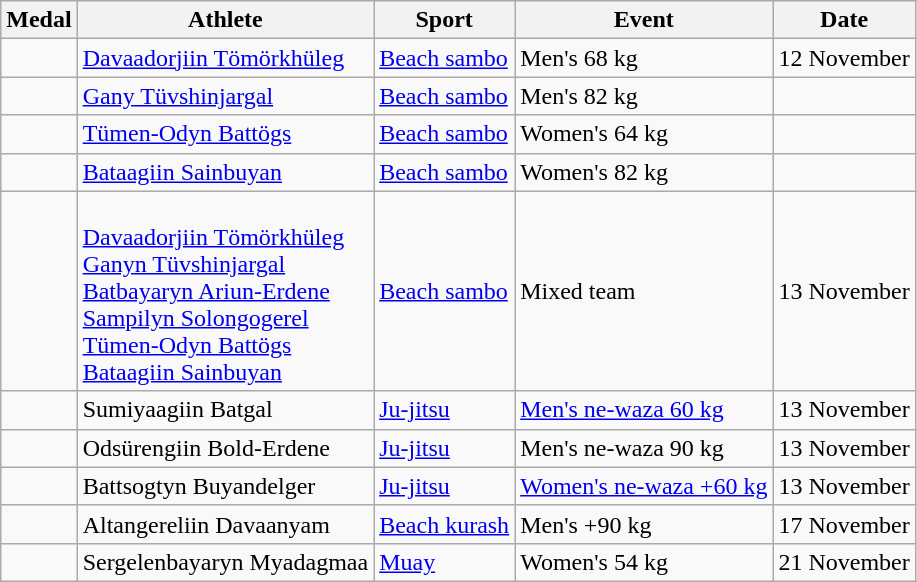<table class="wikitable">
<tr>
<th>Medal</th>
<th>Athlete</th>
<th>Sport</th>
<th>Event</th>
<th>Date</th>
</tr>
<tr>
<td></td>
<td><a href='#'>Davaadorjiin Tömörkhüleg</a></td>
<td><a href='#'>Beach sambo</a></td>
<td>Men's 68 kg</td>
<td>12 November</td>
</tr>
<tr>
<td></td>
<td><a href='#'>Gany Tüvshinjargal</a></td>
<td><a href='#'>Beach sambo</a></td>
<td>Men's 82 kg</td>
<td></td>
</tr>
<tr>
<td></td>
<td><a href='#'>Tümen-Odyn Battögs</a></td>
<td><a href='#'>Beach sambo</a></td>
<td>Women's 64 kg</td>
<td></td>
</tr>
<tr>
<td></td>
<td><a href='#'>Bataagiin Sainbuyan</a></td>
<td><a href='#'>Beach sambo</a></td>
<td>Women's 82 kg</td>
<td></td>
</tr>
<tr>
<td></td>
<td><br><a href='#'>Davaadorjiin Tömörkhüleg</a><br><a href='#'>Ganyn Tüvshinjargal</a><br><a href='#'>Batbayaryn Ariun-Erdene</a><br><a href='#'>Sampilyn Solongogerel</a><br><a href='#'>Tümen-Odyn Battögs</a><br><a href='#'>Bataagiin Sainbuyan</a></td>
<td><a href='#'>Beach sambo</a></td>
<td>Mixed team</td>
<td>13 November</td>
</tr>
<tr>
<td></td>
<td>Sumiyaagiin Batgal</td>
<td><a href='#'>Ju-jitsu</a></td>
<td><a href='#'>Men's ne-waza 60 kg</a></td>
<td>13 November</td>
</tr>
<tr>
<td></td>
<td>Odsürengiin Bold-Erdene</td>
<td><a href='#'>Ju-jitsu</a></td>
<td>Men's ne-waza 90 kg</td>
<td>13 November</td>
</tr>
<tr>
<td></td>
<td>Battsogtyn Buyandelger</td>
<td><a href='#'>Ju-jitsu</a></td>
<td><a href='#'>Women's ne-waza +60 kg</a></td>
<td>13 November</td>
</tr>
<tr>
<td></td>
<td>Altangereliin Davaanyam</td>
<td><a href='#'>Beach kurash</a></td>
<td>Men's +90 kg</td>
<td>17 November</td>
</tr>
<tr>
<td></td>
<td>Sergelenbayaryn Myadagmaa</td>
<td><a href='#'>Muay</a></td>
<td>Women's 54 kg</td>
<td>21 November</td>
</tr>
</table>
